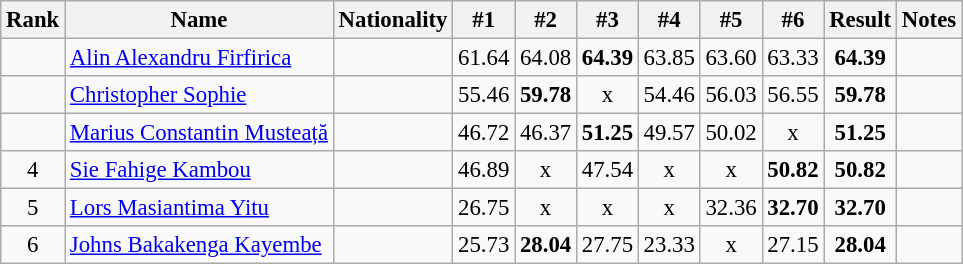<table class="wikitable sortable" style="text-align:center;font-size:95%">
<tr>
<th>Rank</th>
<th>Name</th>
<th>Nationality</th>
<th>#1</th>
<th>#2</th>
<th>#3</th>
<th>#4</th>
<th>#5</th>
<th>#6</th>
<th>Result</th>
<th>Notes</th>
</tr>
<tr>
<td></td>
<td align=left><a href='#'>Alin Alexandru Firfirica</a></td>
<td align=left></td>
<td>61.64</td>
<td>64.08</td>
<td><strong>64.39</strong></td>
<td>63.85</td>
<td>63.60</td>
<td>63.33</td>
<td><strong>64.39</strong></td>
<td></td>
</tr>
<tr>
<td></td>
<td align=left><a href='#'>Christopher Sophie</a></td>
<td align=left></td>
<td>55.46</td>
<td><strong>59.78</strong></td>
<td>x</td>
<td>54.46</td>
<td>56.03</td>
<td>56.55</td>
<td><strong>59.78</strong></td>
<td></td>
</tr>
<tr>
<td></td>
<td align=left><a href='#'>Marius Constantin Musteață</a></td>
<td align=left></td>
<td>46.72</td>
<td>46.37</td>
<td><strong>51.25</strong></td>
<td>49.57</td>
<td>50.02</td>
<td>x</td>
<td><strong>51.25</strong></td>
<td></td>
</tr>
<tr>
<td>4</td>
<td align=left><a href='#'>Sie Fahige Kambou</a></td>
<td align=left></td>
<td>46.89</td>
<td>x</td>
<td>47.54</td>
<td>x</td>
<td>x</td>
<td><strong>50.82</strong></td>
<td><strong>50.82</strong></td>
<td></td>
</tr>
<tr>
<td>5</td>
<td align=left><a href='#'>Lors Masiantima Yitu</a></td>
<td align=left></td>
<td>26.75</td>
<td>x</td>
<td>x</td>
<td>x</td>
<td>32.36</td>
<td><strong>32.70</strong></td>
<td><strong>32.70</strong></td>
<td></td>
</tr>
<tr>
<td>6</td>
<td align=left><a href='#'>Johns Bakakenga Kayembe</a></td>
<td align=left></td>
<td>25.73</td>
<td><strong>28.04</strong></td>
<td>27.75</td>
<td>23.33</td>
<td>x</td>
<td>27.15</td>
<td><strong>28.04</strong></td>
<td></td>
</tr>
</table>
